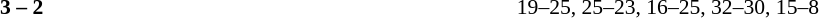<table width=85% cellspacing=1>
<tr>
<th width=20%></th>
<th width=12%></th>
<th width=20%></th>
<th width=33%></th>
</tr>
<tr style=font-size:90%>
<td align=right><strong></strong></td>
<td align=center><strong>3 – 2</strong></td>
<td></td>
<td>19–25, 25–23, 16–25, 32–30, 15–8</td>
</tr>
</table>
